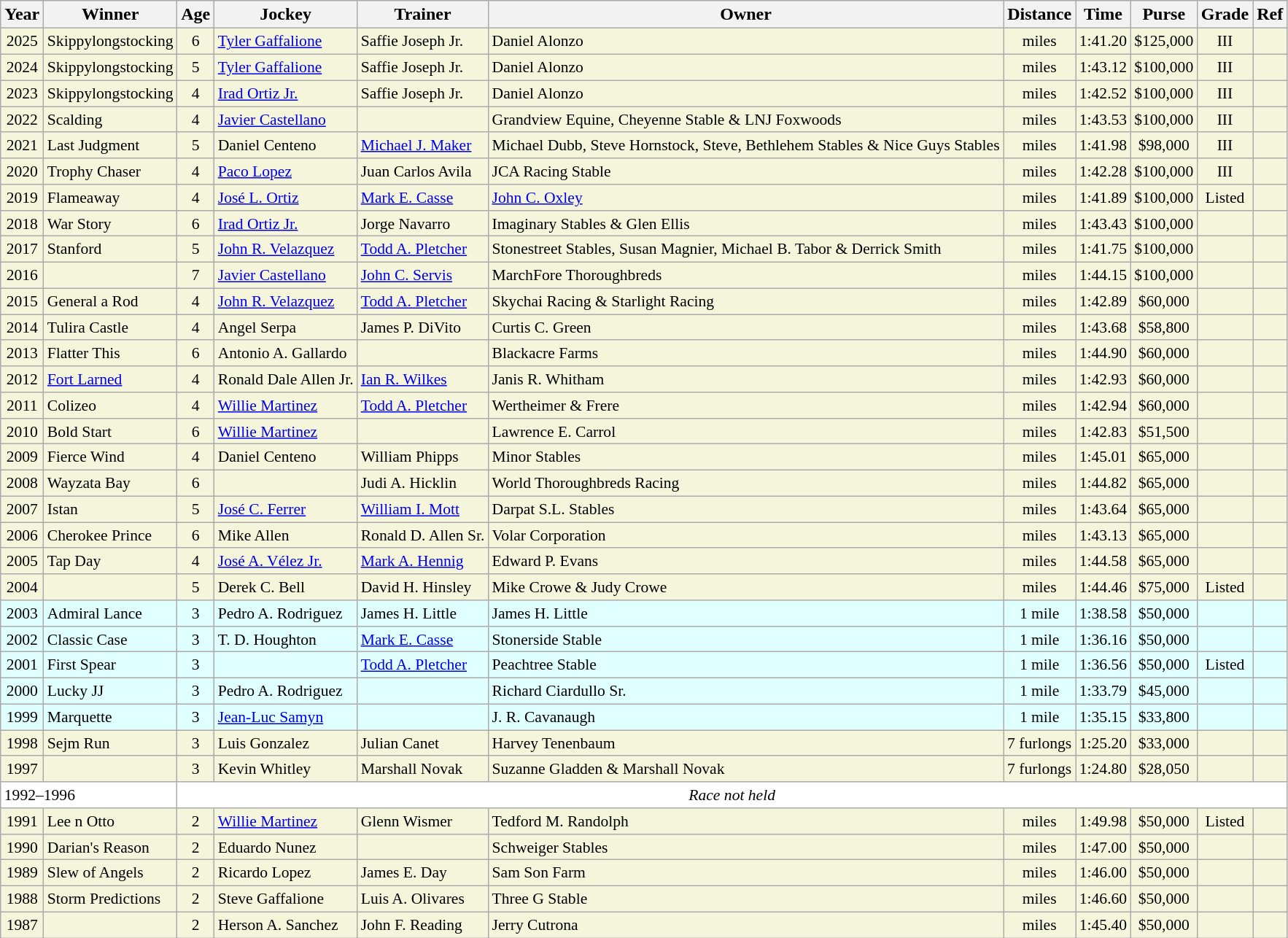<table class="wikitable sortable">
<tr>
<th>Year</th>
<th>Winner</th>
<th>Age</th>
<th>Jockey</th>
<th>Trainer</th>
<th>Owner</th>
<th>Distance</th>
<th>Time</th>
<th>Purse</th>
<th>Grade</th>
<th>Ref</th>
</tr>
<tr style="font-size:90%; background-color:beige">
<td align=center>2025</td>
<td>Skippylongstocking</td>
<td align=center>6</td>
<td><a href='#'>Tyler Gaffalione</a></td>
<td>Saffie Joseph Jr.</td>
<td>Daniel Alonzo</td>
<td align=center> miles</td>
<td align=center>1:41.20</td>
<td align=center>$125,000</td>
<td align=center>III</td>
<td></td>
</tr>
<tr style="font-size:90%; background-color:beige">
<td align=center>2024</td>
<td>Skippylongstocking</td>
<td align=center>5</td>
<td><a href='#'>Tyler Gaffalione</a></td>
<td>Saffie Joseph Jr.</td>
<td>Daniel Alonzo</td>
<td align=center> miles</td>
<td align=center>1:43.12</td>
<td align=center>$100,000</td>
<td align=center>III</td>
<td></td>
</tr>
<tr style="font-size:90%; background-color:beige">
<td align=center>2023</td>
<td>Skippylongstocking</td>
<td align=center>4</td>
<td><a href='#'>Irad Ortiz Jr.</a></td>
<td>Saffie Joseph Jr.</td>
<td>Daniel Alonzo</td>
<td align=center> miles</td>
<td align=center>1:42.52</td>
<td align=center>$100,000</td>
<td align=center>III</td>
<td></td>
</tr>
<tr style="font-size:90%; background-color:beige">
<td align=center>2022</td>
<td>Scalding</td>
<td align=center>4</td>
<td><a href='#'>Javier Castellano</a></td>
<td></td>
<td>Grandview Equine, Cheyenne Stable & LNJ Foxwoods</td>
<td align=center> miles</td>
<td align=center>1:43.53</td>
<td align=center>$100,000</td>
<td align=center>III</td>
<td></td>
</tr>
<tr style="font-size:90%; background-color:beige">
<td align=center>2021</td>
<td>Last Judgment</td>
<td align=center>5</td>
<td>Daniel Centeno</td>
<td><a href='#'>Michael J. Maker</a></td>
<td>Michael Dubb, Steve Hornstock, Steve, Bethlehem Stables & Nice Guys Stables</td>
<td align=center> miles</td>
<td align=center>1:41.98</td>
<td align=center>$98,000</td>
<td align=center>III</td>
<td></td>
</tr>
<tr style="font-size:90%; background-color:beige">
<td align=center>2020</td>
<td>Trophy Chaser</td>
<td align=center>4</td>
<td><a href='#'>Paco Lopez</a></td>
<td>Juan Carlos Avila</td>
<td>JCA Racing Stable</td>
<td align=center> miles</td>
<td align=center>1:42.28</td>
<td align=center>$100,000</td>
<td align=center>III</td>
<td></td>
</tr>
<tr style="font-size:90%; background-color:beige">
<td align=center>2019</td>
<td>Flameaway</td>
<td align=center>4</td>
<td><a href='#'>José L. Ortiz</a></td>
<td><a href='#'>Mark E. Casse</a></td>
<td><a href='#'>John C. Oxley</a></td>
<td align=center> miles</td>
<td align=center>1:41.89</td>
<td align=center>$100,000</td>
<td align=center>Listed</td>
<td></td>
</tr>
<tr style="font-size:90%; background-color:beige">
<td align=center>2018</td>
<td>War Story</td>
<td align=center>6</td>
<td><a href='#'>Irad Ortiz Jr.</a></td>
<td>Jorge Navarro</td>
<td>Imaginary Stables & Glen Ellis</td>
<td align=center> miles</td>
<td align=center>1:43.43</td>
<td align=center>$100,000</td>
<td align=center></td>
<td></td>
</tr>
<tr style="font-size:90%; background-color:beige">
<td align=center>2017</td>
<td>Stanford</td>
<td align=center>5</td>
<td><a href='#'>John R. Velazquez</a></td>
<td><a href='#'>Todd A. Pletcher</a></td>
<td>Stonestreet Stables, Susan Magnier, Michael B. Tabor & Derrick Smith</td>
<td align=center> miles</td>
<td align=center>1:41.75</td>
<td align=center>$100,000</td>
<td align=center></td>
<td></td>
</tr>
<tr style="font-size:90%; background-color:beige">
<td align=center>2016</td>
<td></td>
<td align=center>7</td>
<td><a href='#'>Javier Castellano</a></td>
<td><a href='#'>John C. Servis</a></td>
<td>MarchFore Thoroughbreds</td>
<td align=center> miles</td>
<td align=center>1:44.15</td>
<td align=center>$100,000</td>
<td align=center></td>
<td></td>
</tr>
<tr style="font-size:90%; background-color:beige">
<td align=center>2015</td>
<td>General a Rod</td>
<td align=center>4</td>
<td><a href='#'>John R. Velazquez</a></td>
<td><a href='#'>Todd A. Pletcher</a></td>
<td>Skychai Racing & Starlight Racing</td>
<td align=center> miles</td>
<td align=center>1:42.89</td>
<td align=center>$60,000</td>
<td align=center></td>
<td></td>
</tr>
<tr style="font-size:90%; background-color:beige">
<td align=center>2014</td>
<td>Tulira Castle</td>
<td align=center>4</td>
<td>Angel Serpa</td>
<td>James P. DiVito</td>
<td>Curtis C. Green</td>
<td align=center> miles</td>
<td align=center>1:43.68</td>
<td align=center>$58,800</td>
<td align=center></td>
<td></td>
</tr>
<tr style="font-size:90%; background-color:beige">
<td align=center>2013</td>
<td>Flatter This</td>
<td align=center>6</td>
<td>Antonio A. Gallardo</td>
<td></td>
<td>Blackacre Farms</td>
<td align=center> miles</td>
<td align=center>1:44.90</td>
<td align=center>$60,000</td>
<td align=center></td>
<td></td>
</tr>
<tr style="font-size:90%; background-color:beige">
<td align=center>2012</td>
<td><a href='#'>Fort Larned</a></td>
<td align=center>4</td>
<td>Ronald Dale Allen Jr.</td>
<td><a href='#'>Ian R. Wilkes</a></td>
<td>Janis R. Whitham</td>
<td align=center> miles</td>
<td align=center>1:42.93</td>
<td align=center>$60,000</td>
<td align=center></td>
<td></td>
</tr>
<tr style="font-size:90%; background-color:beige">
<td align=center>2011</td>
<td>Colizeo</td>
<td align=center>4</td>
<td><a href='#'>Willie Martinez</a></td>
<td><a href='#'>Todd A. Pletcher</a></td>
<td>Wertheimer & Frere</td>
<td align=center> miles</td>
<td align=center>1:42.94</td>
<td align=center>$60,000</td>
<td align=center></td>
<td></td>
</tr>
<tr style="font-size:90%; background-color:beige">
<td align=center>2010</td>
<td>Bold Start</td>
<td align=center>6</td>
<td><a href='#'>Willie Martinez</a></td>
<td></td>
<td>Lawrence E. Carrol</td>
<td align=center> miles</td>
<td align=center>1:42.83</td>
<td align=center>$51,500</td>
<td align=center></td>
<td></td>
</tr>
<tr style="font-size:90%; background-color:beige">
<td align=center>2009</td>
<td>Fierce Wind</td>
<td align=center>4</td>
<td>Daniel Centeno</td>
<td>William Phipps</td>
<td>Minor Stables</td>
<td align=center> miles</td>
<td align=center>1:45.01</td>
<td align=center>$65,000</td>
<td align=center></td>
<td></td>
</tr>
<tr style="font-size:90%; background-color:beige">
<td align=center>2008</td>
<td>Wayzata Bay</td>
<td align=center>6</td>
<td></td>
<td>Judi A. Hicklin</td>
<td>World Thoroughbreds Racing</td>
<td align=center> miles</td>
<td align=center>1:44.82</td>
<td align=center>$65,000</td>
<td align=center></td>
<td></td>
</tr>
<tr style="font-size:90%; background-color:beige">
<td align=center>2007</td>
<td>Istan</td>
<td align=center>5</td>
<td><a href='#'>José C. Ferrer</a></td>
<td><a href='#'>William I. Mott</a></td>
<td>Darpat S.L. Stables</td>
<td align=center> miles</td>
<td align=center>1:43.64</td>
<td align=center>$65,000</td>
<td align=center></td>
<td></td>
</tr>
<tr style="font-size:90%; background-color:beige">
<td align=center>2006</td>
<td>Cherokee Prince</td>
<td align=center>6</td>
<td>Mike Allen</td>
<td>Ronald D. Allen Sr.</td>
<td>Volar Corporation</td>
<td align=center> miles</td>
<td align=center>1:43.13</td>
<td align=center>$65,000</td>
<td align=center></td>
<td></td>
</tr>
<tr style="font-size:90%; background-color:beige">
<td align=center>2005</td>
<td>Tap Day</td>
<td align=center>4</td>
<td><a href='#'>José A. Vélez Jr.</a></td>
<td><a href='#'>Mark A. Hennig</a></td>
<td>Edward P. Evans</td>
<td align=center> miles</td>
<td align=center>1:44.58</td>
<td align=center>$65,000</td>
<td align=center></td>
<td></td>
</tr>
<tr style="font-size:90%; background-color:beige">
<td align=center>2004</td>
<td></td>
<td align=center>5</td>
<td>Derek C. Bell</td>
<td>David H. Hinsley</td>
<td>Mike Crowe & Judy Crowe</td>
<td align=center> miles</td>
<td align=center>1:44.46</td>
<td align=center>$75,000</td>
<td align=center>Listed</td>
<td></td>
</tr>
<tr style="font-size:90%; background-color:lightcyan">
<td align=center>2003</td>
<td>Admiral Lance</td>
<td align=center>3</td>
<td>Pedro A. Rodriguez</td>
<td>James H. Little</td>
<td>James H. Little</td>
<td align=center>1 mile</td>
<td align=center>1:38.58</td>
<td align=center>$50,000</td>
<td align=center></td>
<td></td>
</tr>
<tr style="font-size:90%; background-color:lightcyan">
<td align=center>2002</td>
<td>Classic Case</td>
<td align=center>3</td>
<td>T. D. Houghton</td>
<td><a href='#'>Mark E. Casse</a></td>
<td>Stonerside Stable</td>
<td align=center>1 mile</td>
<td align=center>1:36.16</td>
<td align=center>$50,000</td>
<td align=center></td>
<td></td>
</tr>
<tr style="font-size:90%; background-color:lightcyan">
<td align=center>2001</td>
<td>First Spear</td>
<td align=center>3</td>
<td></td>
<td><a href='#'>Todd A. Pletcher</a></td>
<td>Peachtree Stable</td>
<td align=center>1 mile</td>
<td align=center>1:36.56</td>
<td align=center>$50,000</td>
<td align=center>Listed</td>
<td></td>
</tr>
<tr style="font-size:90%; background-color:lightcyan">
<td align=center>2000</td>
<td>Lucky JJ</td>
<td align=center>3</td>
<td>Pedro A. Rodriguez</td>
<td></td>
<td>Richard Ciardullo Sr.</td>
<td align=center>1 mile</td>
<td align=center>1:33.79</td>
<td align=center>$45,000</td>
<td align=center></td>
<td></td>
</tr>
<tr style="font-size:90%; background-color:lightcyan">
<td align=center>1999</td>
<td>Marquette</td>
<td align=center>3</td>
<td><a href='#'>Jean-Luc Samyn</a></td>
<td></td>
<td>J. R. Cavanaugh</td>
<td align=center>1 mile</td>
<td align=center>1:35.15</td>
<td align=center>$33,800</td>
<td align=center></td>
<td></td>
</tr>
<tr style="font-size:90%; background-color:beige">
<td align=center>1998</td>
<td>Sejm Run</td>
<td align=center>3</td>
<td>Luis Gonzalez</td>
<td>Julian Canet</td>
<td>Harvey Tenenbaum</td>
<td align=center>7 furlongs</td>
<td align=center>1:25.20</td>
<td align=center>$33,000</td>
<td align=center></td>
<td></td>
</tr>
<tr style="font-size:90%; background-color:beige">
<td align=center>1997</td>
<td></td>
<td align=center>3</td>
<td>Kevin Whitley</td>
<td>Marshall Novak</td>
<td>Suzanne Gladden & Marshall Novak</td>
<td align=center>7 furlongs</td>
<td align=center>1:24.80</td>
<td align=center>$28,050</td>
<td align=center></td>
<td></td>
</tr>
<tr style="font-size:90%; background-color:white">
<td align="left" colspan=2>1992–1996</td>
<td align="center" colspan=9><em>Race not held</em></td>
</tr>
<tr style="font-size:90%; background-color:beige">
<td align=center>1991</td>
<td>Lee n Otto</td>
<td align=center>2</td>
<td><a href='#'>Willie Martinez</a></td>
<td>Glenn Wismer</td>
<td>Tedford M. Randolph</td>
<td align=center> miles</td>
<td align=center>1:49.98</td>
<td align=center>$50,000</td>
<td align=center>Listed</td>
<td></td>
</tr>
<tr style="font-size:90%; background-color:beige">
<td align=center>1990</td>
<td>Darian's Reason</td>
<td align=center>2</td>
<td>Eduardo Nunez</td>
<td></td>
<td>Schweiger Stables</td>
<td align=center> miles</td>
<td align=center>1:47.00</td>
<td align=center>$50,000</td>
<td align=center></td>
<td></td>
</tr>
<tr style="font-size:90%; background-color:beige">
<td align=center>1989</td>
<td>Slew of Angels</td>
<td align=center>2</td>
<td>Ricardo Lopez</td>
<td>James E. Day</td>
<td>Sam Son Farm</td>
<td align=center> miles</td>
<td align=center>1:46.00</td>
<td align=center>$50,000</td>
<td align=center></td>
<td></td>
</tr>
<tr style="font-size:90%; background-color:beige">
<td align=center>1988</td>
<td>Storm Predictions</td>
<td align=center>2</td>
<td>Steve Gaffalione</td>
<td>Luis A. Olivares</td>
<td>Three G Stable</td>
<td align=center> miles</td>
<td align=center>1:46.60</td>
<td align=center>$50,000</td>
<td align=center></td>
<td></td>
</tr>
<tr style="font-size:90%; background-color:beige">
<td align=center>1987</td>
<td></td>
<td align=center>2</td>
<td>Herson A. Sanchez</td>
<td>John F. Reading</td>
<td>Jerry Cutrona</td>
<td align=center> miles</td>
<td align=center>1:45.40</td>
<td align=center>$50,000</td>
<td align=center></td>
<td></td>
</tr>
</table>
